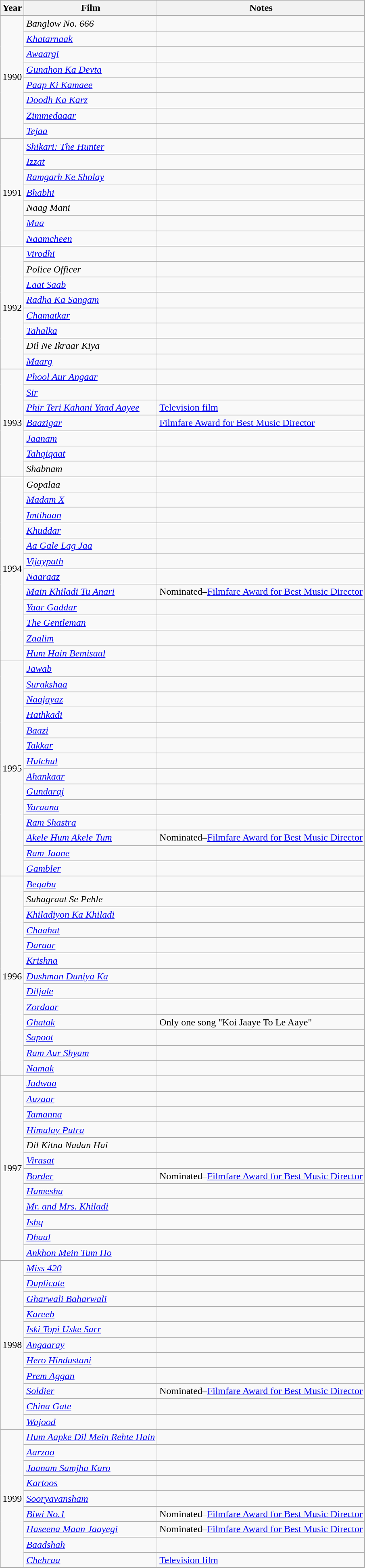<table class="wikitable sortable">
<tr>
<th>Year</th>
<th>Film</th>
<th>Notes</th>
</tr>
<tr>
<td rowspan="8">1990</td>
<td><em>Banglow No. 666</em></td>
<td></td>
</tr>
<tr>
<td><em><a href='#'>Khatarnaak</a></em></td>
<td></td>
</tr>
<tr>
<td><em><a href='#'>Awaargi</a></em></td>
<td></td>
</tr>
<tr>
<td><a href='#'><em>Gunahon Ka Devta</em></a></td>
<td></td>
</tr>
<tr>
<td><em><a href='#'>Paap Ki Kamaee</a></em></td>
<td></td>
</tr>
<tr>
<td><em><a href='#'>Doodh Ka Karz</a></em></td>
<td></td>
</tr>
<tr>
<td><em><a href='#'>Zimmedaaar</a></em></td>
<td></td>
</tr>
<tr>
<td><em><a href='#'>Tejaa</a></em></td>
<td></td>
</tr>
<tr>
<td rowspan="7">1991</td>
<td><em><a href='#'>Shikari: The Hunter</a></em></td>
<td></td>
</tr>
<tr>
<td><em><a href='#'>Izzat</a></em></td>
<td></td>
</tr>
<tr>
<td><em><a href='#'>Ramgarh Ke Sholay</a></em></td>
<td></td>
</tr>
<tr>
<td><em><a href='#'>Bhabhi</a></em></td>
<td></td>
</tr>
<tr>
<td><em>Naag Mani</em></td>
<td></td>
</tr>
<tr>
<td><em><a href='#'>Maa</a></em></td>
<td></td>
</tr>
<tr>
<td><em><a href='#'>Naamcheen</a></em></td>
<td></td>
</tr>
<tr>
<td rowspan="8">1992</td>
<td><a href='#'><em>Virodhi</em></a></td>
<td></td>
</tr>
<tr>
<td><em>Police Officer</em></td>
<td></td>
</tr>
<tr>
<td><em><a href='#'>Laat Saab</a></em></td>
<td></td>
</tr>
<tr>
<td><em><a href='#'>Radha Ka Sangam</a></em></td>
<td></td>
</tr>
<tr>
<td><em><a href='#'>Chamatkar</a></em></td>
<td></td>
</tr>
<tr>
<td><em><a href='#'>Tahalka</a></em></td>
<td></td>
</tr>
<tr>
<td><em>Dil Ne Ikraar Kiya</em></td>
<td></td>
</tr>
<tr>
<td><em><a href='#'>Maarg</a></em></td>
<td></td>
</tr>
<tr>
<td rowspan="7">1993</td>
<td><em><a href='#'>Phool Aur Angaar</a></em></td>
<td></td>
</tr>
<tr>
<td><a href='#'><em>Sir</em></a></td>
<td></td>
</tr>
<tr>
<td><em><a href='#'>Phir Teri Kahani Yaad Aayee</a></em></td>
<td><a href='#'>Television film</a></td>
</tr>
<tr>
<td><em><a href='#'>Baazigar</a></em></td>
<td><a href='#'>Filmfare Award for Best Music Director</a></td>
</tr>
<tr>
<td><em><a href='#'>Jaanam</a></em></td>
<td></td>
</tr>
<tr>
<td><em><a href='#'>Tahqiqaat</a></em></td>
<td></td>
</tr>
<tr>
<td><em>Shabnam</em></td>
<td></td>
</tr>
<tr>
<td rowspan="12">1994</td>
<td><em>Gopalaa</em></td>
<td></td>
</tr>
<tr>
<td><a href='#'><em>Madam X</em></a></td>
<td></td>
</tr>
<tr>
<td><em><a href='#'>Imtihaan</a></em></td>
<td></td>
</tr>
<tr>
<td><em><a href='#'>Khuddar</a></em></td>
<td></td>
</tr>
<tr>
<td><a href='#'><em>Aa Gale Lag Jaa</em></a></td>
<td></td>
</tr>
<tr>
<td><em><a href='#'>Vijaypath</a></em></td>
<td></td>
</tr>
<tr>
<td><a href='#'><em>Naaraaz</em></a></td>
<td></td>
</tr>
<tr>
<td><em><a href='#'>Main Khiladi Tu Anari</a></em></td>
<td>Nominated–<a href='#'>Filmfare Award for Best Music Director</a></td>
</tr>
<tr>
<td><em><a href='#'>Yaar Gaddar</a></em></td>
<td></td>
</tr>
<tr>
<td><a href='#'><em>The Gentleman</em></a></td>
<td></td>
</tr>
<tr>
<td><em><a href='#'>Zaalim</a></em></td>
<td></td>
</tr>
<tr>
<td><em><a href='#'>Hum Hain Bemisaal</a></em></td>
<td></td>
</tr>
<tr>
<td rowspan="14">1995</td>
<td><a href='#'><em>Jawab</em></a></td>
<td></td>
</tr>
<tr>
<td><a href='#'><em>Surakshaa</em></a></td>
<td></td>
</tr>
<tr>
<td><em><a href='#'>Naajayaz</a></em></td>
<td></td>
</tr>
<tr>
<td><a href='#'><em>Hathkadi</em></a></td>
<td></td>
</tr>
<tr>
<td><a href='#'><em>Baazi</em></a></td>
<td></td>
</tr>
<tr>
<td><a href='#'><em>Takkar</em></a></td>
<td></td>
</tr>
<tr>
<td><a href='#'><em>Hulchul</em></a></td>
<td></td>
</tr>
<tr>
<td><em><a href='#'>Ahankaar</a></em></td>
<td></td>
</tr>
<tr>
<td><em><a href='#'>Gundaraj</a></em></td>
<td></td>
</tr>
<tr>
<td><a href='#'><em>Yaraana</em></a></td>
<td></td>
</tr>
<tr>
<td><em><a href='#'>Ram Shastra</a></em></td>
<td></td>
</tr>
<tr>
<td><em><a href='#'>Akele Hum Akele Tum</a></em></td>
<td>Nominated–<a href='#'>Filmfare Award for Best Music Director</a></td>
</tr>
<tr>
<td><em><a href='#'>Ram Jaane</a></em></td>
<td></td>
</tr>
<tr>
<td><em><a href='#'>Gambler</a></em></td>
<td></td>
</tr>
<tr>
<td rowspan="13">1996</td>
<td><em><a href='#'>Beqabu</a></em></td>
<td></td>
</tr>
<tr>
<td><em>Suhagraat Se Pehle</em></td>
<td></td>
</tr>
<tr>
<td><em><a href='#'>Khiladiyon Ka Khiladi</a></em></td>
<td></td>
</tr>
<tr>
<td><a href='#'><em>Chaahat</em></a></td>
<td></td>
</tr>
<tr>
<td><a href='#'><em>Daraar</em></a></td>
<td></td>
</tr>
<tr>
<td><a href='#'><em>Krishna</em></a></td>
<td></td>
</tr>
<tr>
<td><em><a href='#'>Dushman Duniya Ka</a></em></td>
<td></td>
</tr>
<tr>
<td><em><a href='#'>Diljale</a></em></td>
<td></td>
</tr>
<tr>
<td><em><a href='#'>Zordaar</a></em></td>
<td></td>
</tr>
<tr>
<td><a href='#'><em>Ghatak</em></a></td>
<td>Only one song "Koi Jaaye To Le Aaye"</td>
</tr>
<tr>
<td><em><a href='#'>Sapoot</a></em></td>
<td></td>
</tr>
<tr>
<td><em><a href='#'>Ram Aur Shyam</a></em></td>
<td></td>
</tr>
<tr>
<td><a href='#'><em>Namak</em></a></td>
<td></td>
</tr>
<tr>
<td rowspan="12">1997</td>
<td><em><a href='#'>Judwaa</a></em></td>
<td></td>
</tr>
<tr>
<td><em><a href='#'>Auzaar</a></em></td>
<td></td>
</tr>
<tr>
<td><a href='#'><em>Tamanna</em></a></td>
<td></td>
</tr>
<tr>
<td><em><a href='#'>Himalay Putra</a></em></td>
<td></td>
</tr>
<tr>
<td><em>Dil Kitna Nadan Hai</em></td>
<td></td>
</tr>
<tr>
<td><a href='#'><em>Virasat</em></a></td>
<td></td>
</tr>
<tr>
<td><a href='#'><em>Border</em></a></td>
<td>Nominated–<a href='#'>Filmfare Award for Best Music Director</a></td>
</tr>
<tr>
<td><em><a href='#'>Hamesha</a></em></td>
<td></td>
</tr>
<tr>
<td><em><a href='#'>Mr. and Mrs. Khiladi</a></em></td>
<td></td>
</tr>
<tr>
<td><a href='#'><em>Ishq</em></a></td>
<td></td>
</tr>
<tr>
<td><em><a href='#'>Dhaal</a></em></td>
<td></td>
</tr>
<tr>
<td><em><a href='#'>Ankhon Mein Tum Ho</a></em></td>
<td></td>
</tr>
<tr>
<td rowspan="11">1998</td>
<td><em><a href='#'>Miss 420</a></em></td>
<td></td>
</tr>
<tr>
<td><a href='#'><em>Duplicate</em></a></td>
<td></td>
</tr>
<tr>
<td><em><a href='#'>Gharwali Baharwali</a></em></td>
<td></td>
</tr>
<tr>
<td><em><a href='#'>Kareeb</a></em></td>
<td></td>
</tr>
<tr>
<td><em><a href='#'>Iski Topi Uske Sarr</a></em></td>
<td></td>
</tr>
<tr>
<td><a href='#'><em>Angaaray</em></a></td>
<td></td>
</tr>
<tr>
<td><em><a href='#'>Hero Hindustani</a></em></td>
<td></td>
</tr>
<tr>
<td><em><a href='#'>Prem Aggan</a></em></td>
<td></td>
</tr>
<tr>
<td><a href='#'><em>Soldier</em></a></td>
<td>Nominated–<a href='#'>Filmfare Award for Best Music Director</a></td>
</tr>
<tr>
<td><a href='#'><em>China Gate</em></a></td>
<td></td>
</tr>
<tr>
<td><a href='#'><em>Wajood</em></a></td>
<td></td>
</tr>
<tr>
<td rowspan="9">1999</td>
<td><em><a href='#'>Hum Aapke Dil Mein Rehte Hain</a></em></td>
<td></td>
</tr>
<tr>
<td><em><a href='#'>Aarzoo</a></em></td>
<td></td>
</tr>
<tr>
<td><em><a href='#'>Jaanam Samjha Karo</a></em></td>
<td></td>
</tr>
<tr>
<td><em><a href='#'>Kartoos</a></em></td>
<td></td>
</tr>
<tr>
<td><em><a href='#'>Sooryavansham</a></em></td>
<td></td>
</tr>
<tr>
<td><em><a href='#'>Biwi No.1</a></em></td>
<td>Nominated–<a href='#'>Filmfare Award for Best Music Director</a></td>
</tr>
<tr>
<td><em><a href='#'>Haseena Maan Jaayegi</a></em></td>
<td>Nominated–<a href='#'>Filmfare Award for Best Music Director</a></td>
</tr>
<tr>
<td><a href='#'><em>Baadshah</em></a></td>
<td></td>
</tr>
<tr>
<td><a href='#'><em>Chehraa</em></a></td>
<td><a href='#'>Television film</a></td>
</tr>
<tr>
</tr>
</table>
